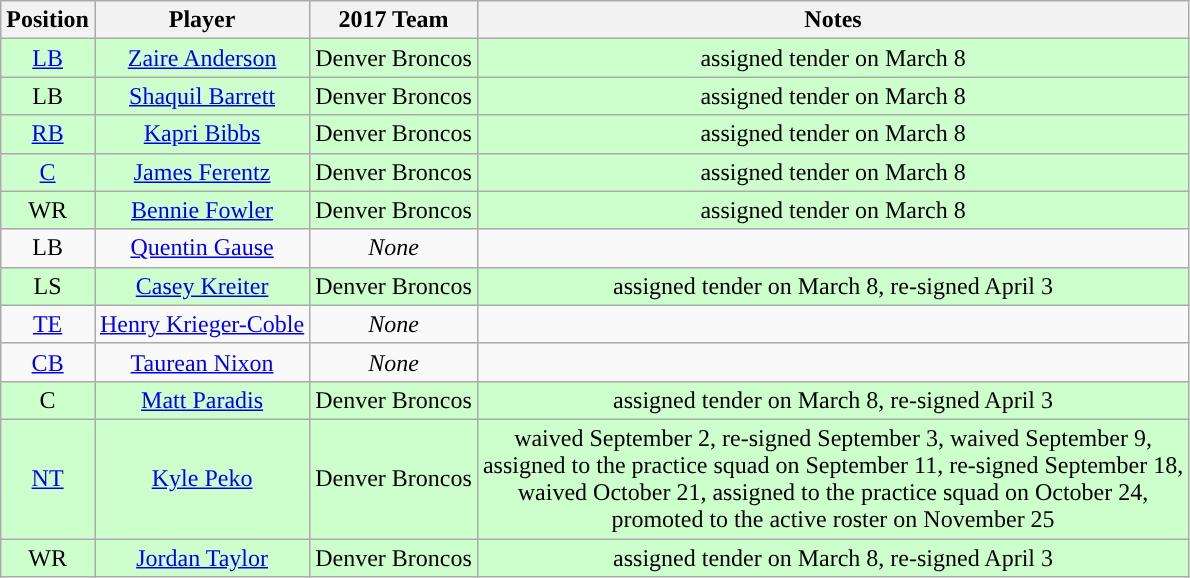<table class="wikitable" style="text-align:center">
<tr>
<th>Position</th>
<th>Player</th>
<th>2017 Team</th>
<th>Notes</th>
</tr>
<tr style="background:#cfc">
<td><a href='#'>LB</a></td>
<td><a href='#'>Zaire Anderson</a></td>
<td>Denver Broncos</td>
<td>assigned tender on March 8</td>
</tr>
<tr style="background:#cfc">
<td>LB</td>
<td><a href='#'>Shaquil Barrett</a></td>
<td>Denver Broncos</td>
<td>assigned tender on March 8</td>
</tr>
<tr style="background:#cfc">
<td><a href='#'>RB</a></td>
<td><a href='#'>Kapri Bibbs</a></td>
<td>Denver Broncos</td>
<td>assigned tender on March 8</td>
</tr>
<tr style="background:#cfc">
<td><a href='#'>C</a></td>
<td><a href='#'>James Ferentz</a></td>
<td>Denver Broncos</td>
<td>assigned tender on March 8</td>
</tr>
<tr style="background:#cfc">
<td>WR</td>
<td><a href='#'>Bennie Fowler</a></td>
<td>Denver Broncos</td>
<td>assigned tender on March 8</td>
</tr>
<tr style="background:#">
<td>LB</td>
<td><a href='#'>Quentin Gause</a></td>
<td><em>None</em></td>
<td></td>
</tr>
<tr style="background:#cfc">
<td>LS</td>
<td><a href='#'>Casey Kreiter</a></td>
<td>Denver Broncos</td>
<td>assigned tender on March 8, re-signed April 3</td>
</tr>
<tr style="background:#">
<td><a href='#'>TE</a></td>
<td><a href='#'>Henry Krieger-Coble</a></td>
<td><em>None</em></td>
<td></td>
</tr>
<tr style="background:#">
<td><a href='#'>CB</a></td>
<td><a href='#'>Taurean Nixon</a></td>
<td><em>None</em></td>
<td></td>
</tr>
<tr style="background:#cfc">
<td>C</td>
<td><a href='#'>Matt Paradis</a></td>
<td>Denver Broncos</td>
<td>assigned tender on March 8, re-signed April 3</td>
</tr>
<tr style="background:#cfc">
<td><a href='#'>NT</a></td>
<td><a href='#'>Kyle Peko</a></td>
<td>Denver Broncos</td>
<td>waived September 2, re-signed September 3, waived September 9,<br>assigned to the practice squad on September 11, re-signed September 18,<br>waived October 21, assigned to the practice squad on October 24,<br>promoted to the active roster on November 25</td>
</tr>
<tr style="background:#cfc">
<td>WR</td>
<td><a href='#'>Jordan Taylor</a></td>
<td>Denver Broncos</td>
<td>assigned tender on March 8, re-signed April 3</td>
</tr>
</table>
